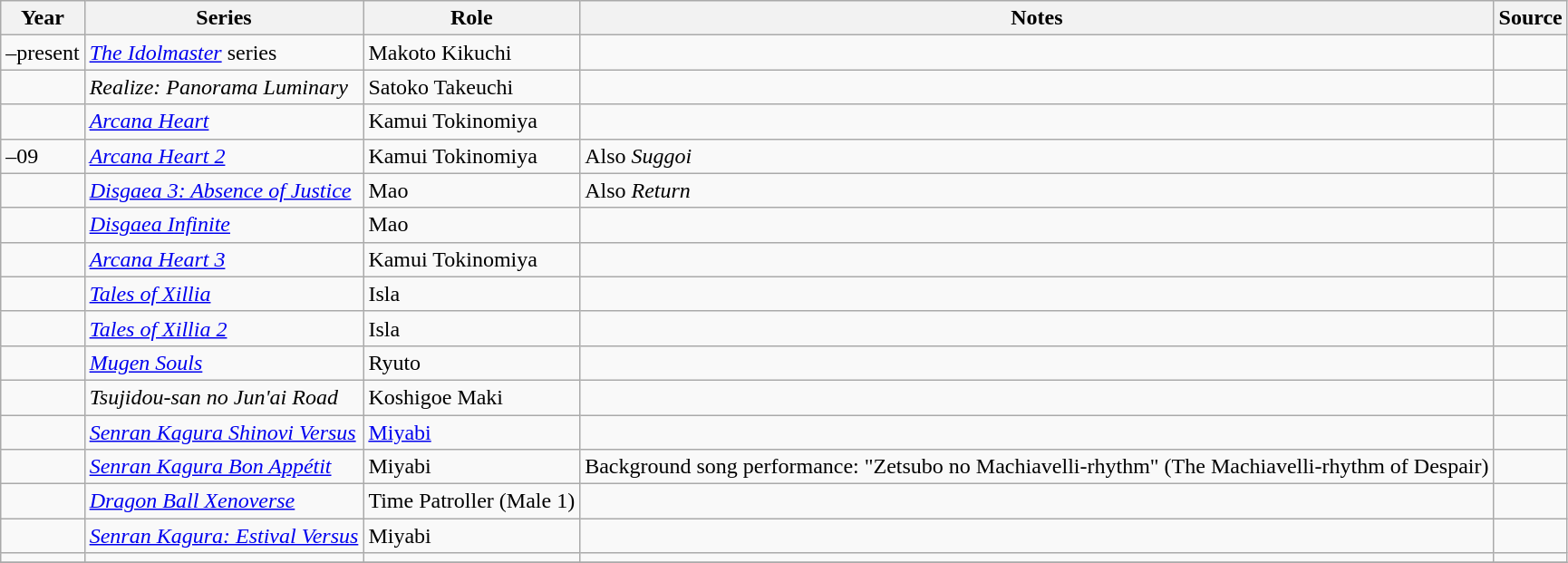<table class="wikitable sortable plainrowheaders">
<tr>
<th>Year</th>
<th>Series</th>
<th>Role</th>
<th class="unsortable">Notes</th>
<th class="unsortable">Source</th>
</tr>
<tr>
<td>–present</td>
<td><em><a href='#'>The Idolmaster</a></em> series</td>
<td>Makoto Kikuchi</td>
<td></td>
<td></td>
</tr>
<tr>
<td></td>
<td><em>Realize: Panorama Luminary</em></td>
<td>Satoko Takeuchi</td>
<td></td>
<td></td>
</tr>
<tr>
<td></td>
<td><em><a href='#'>Arcana Heart</a></em></td>
<td>Kamui Tokinomiya</td>
<td></td>
<td></td>
</tr>
<tr>
<td>–09</td>
<td><em><a href='#'>Arcana Heart 2</a></em></td>
<td>Kamui Tokinomiya</td>
<td>Also <em>Suggoi</em></td>
<td></td>
</tr>
<tr>
<td></td>
<td><em><a href='#'>Disgaea 3: Absence of Justice</a></em></td>
<td>Mao</td>
<td>Also <em>Return</em></td>
<td></td>
</tr>
<tr>
<td></td>
<td><em><a href='#'>Disgaea Infinite</a></em></td>
<td>Mao</td>
<td></td>
<td></td>
</tr>
<tr>
<td></td>
<td><em><a href='#'>Arcana Heart 3</a></em></td>
<td>Kamui Tokinomiya</td>
<td></td>
<td></td>
</tr>
<tr>
<td></td>
<td><em><a href='#'>Tales of Xillia</a></em></td>
<td>Isla</td>
<td></td>
<td></td>
</tr>
<tr>
<td></td>
<td><em><a href='#'>Tales of Xillia 2</a></em></td>
<td>Isla</td>
<td></td>
<td></td>
</tr>
<tr>
<td></td>
<td><em><a href='#'>Mugen Souls</a></em></td>
<td>Ryuto</td>
<td></td>
<td></td>
</tr>
<tr>
<td></td>
<td><em>Tsujidou-san no Jun'ai Road</em></td>
<td>Koshigoe Maki</td>
<td></td>
</tr>
<tr>
<td></td>
<td><em><a href='#'>Senran Kagura Shinovi Versus</a></em></td>
<td><a href='#'>Miyabi</a></td>
<td></td>
<td></td>
</tr>
<tr>
<td></td>
<td><em><a href='#'>Senran Kagura Bon Appétit</a></em></td>
<td>Miyabi</td>
<td>Background song performance: "Zetsubo no Machiavelli-rhythm" (The Machiavelli-rhythm of Despair)</td>
<td></td>
</tr>
<tr>
<td></td>
<td><em><a href='#'>Dragon Ball Xenoverse</a></em></td>
<td>Time Patroller (Male 1)</td>
<td></td>
<td></td>
</tr>
<tr>
<td></td>
<td><em><a href='#'>Senran Kagura: Estival Versus</a></em></td>
<td>Miyabi</td>
<td></td>
<td></td>
</tr>
<tr>
<td></td>
<td></td>
<td></td>
<td></td>
<td></td>
</tr>
<tr>
</tr>
</table>
